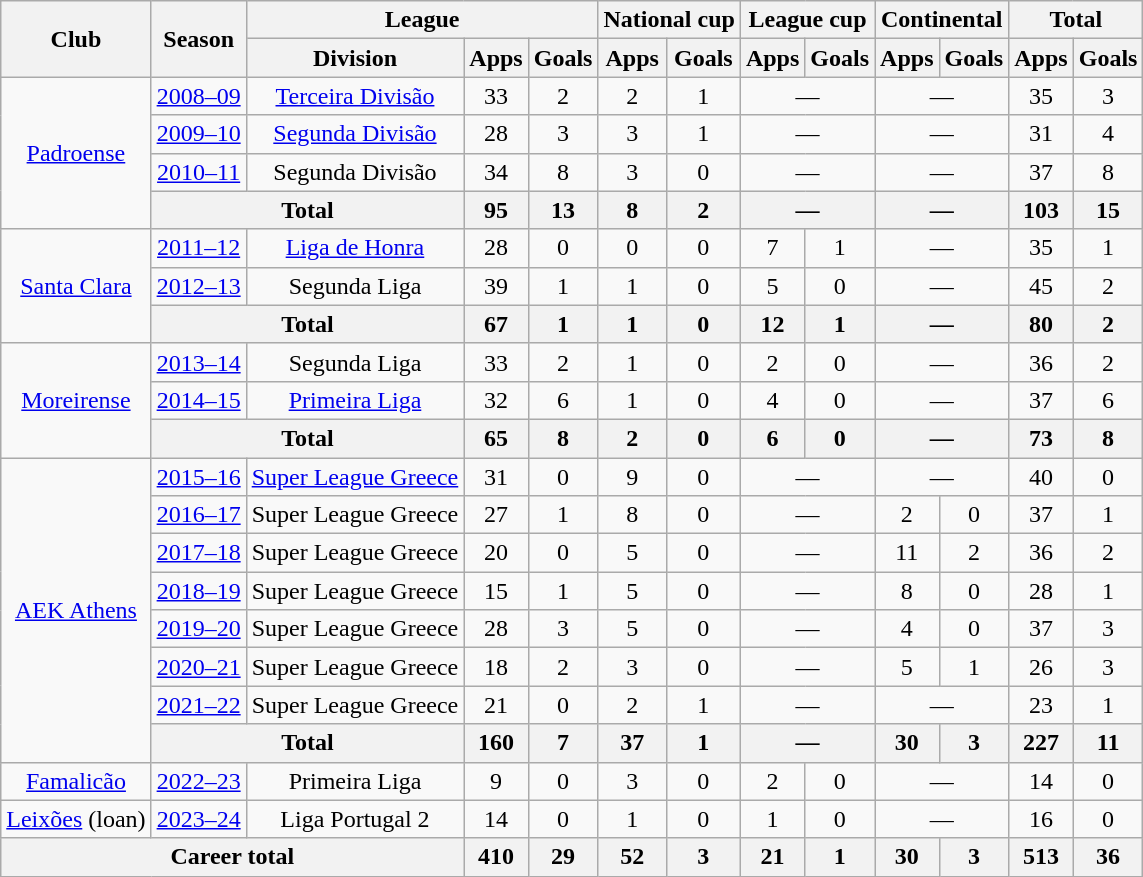<table class="wikitable" style="text-align:center">
<tr>
<th rowspan="2">Club</th>
<th rowspan="2">Season</th>
<th colspan="3">League</th>
<th colspan="2">National cup</th>
<th colspan="2">League cup</th>
<th colspan="2">Continental</th>
<th colspan="2">Total</th>
</tr>
<tr>
<th>Division</th>
<th>Apps</th>
<th>Goals</th>
<th>Apps</th>
<th>Goals</th>
<th>Apps</th>
<th>Goals</th>
<th>Apps</th>
<th>Goals</th>
<th>Apps</th>
<th>Goals</th>
</tr>
<tr>
<td rowspan="4"><a href='#'>Padroense</a></td>
<td><a href='#'>2008–09</a></td>
<td><a href='#'>Terceira Divisão</a></td>
<td>33</td>
<td>2</td>
<td>2</td>
<td>1</td>
<td colspan="2">—</td>
<td colspan="2">—</td>
<td>35</td>
<td>3</td>
</tr>
<tr>
<td><a href='#'>2009–10</a></td>
<td><a href='#'>Segunda Divisão</a></td>
<td>28</td>
<td>3</td>
<td>3</td>
<td>1</td>
<td colspan="2">—</td>
<td colspan="2">—</td>
<td>31</td>
<td>4</td>
</tr>
<tr>
<td><a href='#'>2010–11</a></td>
<td>Segunda Divisão</td>
<td>34</td>
<td>8</td>
<td>3</td>
<td>0</td>
<td colspan="2">—</td>
<td colspan="2">—</td>
<td>37</td>
<td>8</td>
</tr>
<tr>
<th colspan="2">Total</th>
<th>95</th>
<th>13</th>
<th>8</th>
<th>2</th>
<th colspan="2">—</th>
<th colspan="2">—</th>
<th>103</th>
<th>15</th>
</tr>
<tr>
<td rowspan="3"><a href='#'>Santa Clara</a></td>
<td><a href='#'>2011–12</a></td>
<td><a href='#'>Liga de Honra</a></td>
<td>28</td>
<td>0</td>
<td>0</td>
<td>0</td>
<td>7</td>
<td>1</td>
<td colspan="2">—</td>
<td>35</td>
<td>1</td>
</tr>
<tr>
<td><a href='#'>2012–13</a></td>
<td>Segunda Liga</td>
<td>39</td>
<td>1</td>
<td>1</td>
<td>0</td>
<td>5</td>
<td>0</td>
<td colspan="2">—</td>
<td>45</td>
<td>2</td>
</tr>
<tr>
<th colspan="2">Total</th>
<th>67</th>
<th>1</th>
<th>1</th>
<th>0</th>
<th>12</th>
<th>1</th>
<th colspan="2">—</th>
<th>80</th>
<th>2</th>
</tr>
<tr>
<td rowspan="3"><a href='#'>Moreirense</a></td>
<td><a href='#'>2013–14</a></td>
<td>Segunda Liga</td>
<td>33</td>
<td>2</td>
<td>1</td>
<td>0</td>
<td>2</td>
<td>0</td>
<td colspan="2">—</td>
<td>36</td>
<td>2</td>
</tr>
<tr>
<td><a href='#'>2014–15</a></td>
<td><a href='#'>Primeira Liga</a></td>
<td>32</td>
<td>6</td>
<td>1</td>
<td>0</td>
<td>4</td>
<td>0</td>
<td colspan="2">—</td>
<td>37</td>
<td>6</td>
</tr>
<tr>
<th colspan="2">Total</th>
<th>65</th>
<th>8</th>
<th>2</th>
<th>0</th>
<th>6</th>
<th>0</th>
<th colspan="2">—</th>
<th>73</th>
<th>8</th>
</tr>
<tr>
<td rowspan="8"><a href='#'>AEK Athens</a></td>
<td><a href='#'>2015–16</a></td>
<td><a href='#'>Super League Greece</a></td>
<td>31</td>
<td>0</td>
<td>9</td>
<td>0</td>
<td colspan="2">—</td>
<td colspan="2">—</td>
<td>40</td>
<td>0</td>
</tr>
<tr>
<td><a href='#'>2016–17</a></td>
<td>Super League Greece</td>
<td>27</td>
<td>1</td>
<td>8</td>
<td>0</td>
<td colspan="2">—</td>
<td>2</td>
<td>0</td>
<td>37</td>
<td>1</td>
</tr>
<tr>
<td><a href='#'>2017–18</a></td>
<td>Super League Greece</td>
<td>20</td>
<td>0</td>
<td>5</td>
<td>0</td>
<td colspan="2">—</td>
<td>11</td>
<td>2</td>
<td>36</td>
<td>2</td>
</tr>
<tr>
<td><a href='#'>2018–19</a></td>
<td>Super League Greece</td>
<td>15</td>
<td>1</td>
<td>5</td>
<td>0</td>
<td colspan="2">—</td>
<td>8</td>
<td>0</td>
<td>28</td>
<td>1</td>
</tr>
<tr>
<td><a href='#'>2019–20</a></td>
<td>Super League Greece</td>
<td>28</td>
<td>3</td>
<td>5</td>
<td>0</td>
<td colspan="2">—</td>
<td>4</td>
<td>0</td>
<td>37</td>
<td>3</td>
</tr>
<tr>
<td><a href='#'>2020–21</a></td>
<td>Super League Greece</td>
<td>18</td>
<td>2</td>
<td>3</td>
<td>0</td>
<td colspan="2">—</td>
<td>5</td>
<td>1</td>
<td>26</td>
<td>3</td>
</tr>
<tr>
<td><a href='#'>2021–22</a></td>
<td>Super League Greece</td>
<td>21</td>
<td>0</td>
<td>2</td>
<td>1</td>
<td colspan="2">—</td>
<td colspan="2">—</td>
<td>23</td>
<td>1</td>
</tr>
<tr>
<th colspan="2">Total</th>
<th>160</th>
<th>7</th>
<th>37</th>
<th>1</th>
<th colspan="2">—</th>
<th>30</th>
<th>3</th>
<th>227</th>
<th>11</th>
</tr>
<tr>
<td><a href='#'>Famalicão</a></td>
<td><a href='#'>2022–23</a></td>
<td>Primeira Liga</td>
<td>9</td>
<td>0</td>
<td>3</td>
<td>0</td>
<td>2</td>
<td>0</td>
<td colspan="2">—</td>
<td>14</td>
<td>0</td>
</tr>
<tr>
<td><a href='#'>Leixões</a> (loan)</td>
<td><a href='#'>2023–24</a></td>
<td>Liga Portugal 2</td>
<td>14</td>
<td>0</td>
<td>1</td>
<td>0</td>
<td>1</td>
<td>0</td>
<td colspan="2">—</td>
<td>16</td>
<td>0</td>
</tr>
<tr>
<th colspan="3">Career total</th>
<th>410</th>
<th>29</th>
<th>52</th>
<th>3</th>
<th>21</th>
<th>1</th>
<th>30</th>
<th>3</th>
<th>513</th>
<th>36</th>
</tr>
</table>
